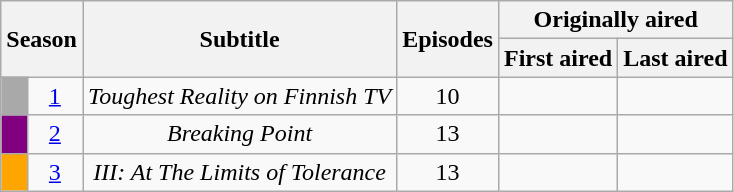<table class="wikitable" style="text-align:center">
<tr>
<th rowspan=2 colspan=2>Season</th>
<th rowspan=2>Subtitle</th>
<th rowspan=2>Episodes</th>
<th colspan=2>Originally aired</th>
</tr>
<tr>
<th>First aired</th>
<th>Last aired</th>
</tr>
<tr>
<td bgcolor="darkgrey"></td>
<td><a href='#'>1</a></td>
<td><em>Toughest Reality on Finnish TV</em></td>
<td>10</td>
<td></td>
<td></td>
</tr>
<tr>
<td bgcolor="purple"></td>
<td><a href='#'>2</a></td>
<td><em>Breaking Point</em></td>
<td>13</td>
<td></td>
<td></td>
</tr>
<tr>
<td bgcolor="orange"></td>
<td><a href='#'>3</a></td>
<td><em>III: At The Limits of Tolerance</em></td>
<td>13</td>
<td></td>
<td></td>
</tr>
</table>
